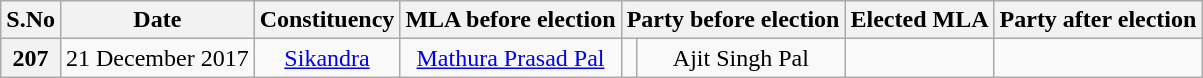<table class="wikitable sortable" style="text-align:center;">
<tr>
<th>S.No</th>
<th>Date</th>
<th>Constituency</th>
<th>MLA before election</th>
<th colspan="2">Party before election</th>
<th>Elected MLA</th>
<th colspan="2">Party after election</th>
</tr>
<tr>
<th>207</th>
<td>21 December 2017</td>
<td><a href='#'>Sikandra</a></td>
<td><a href='#'>Mathura Prasad Pal</a></td>
<td></td>
<td>Ajit Singh Pal</td>
<td></td>
</tr>
</table>
